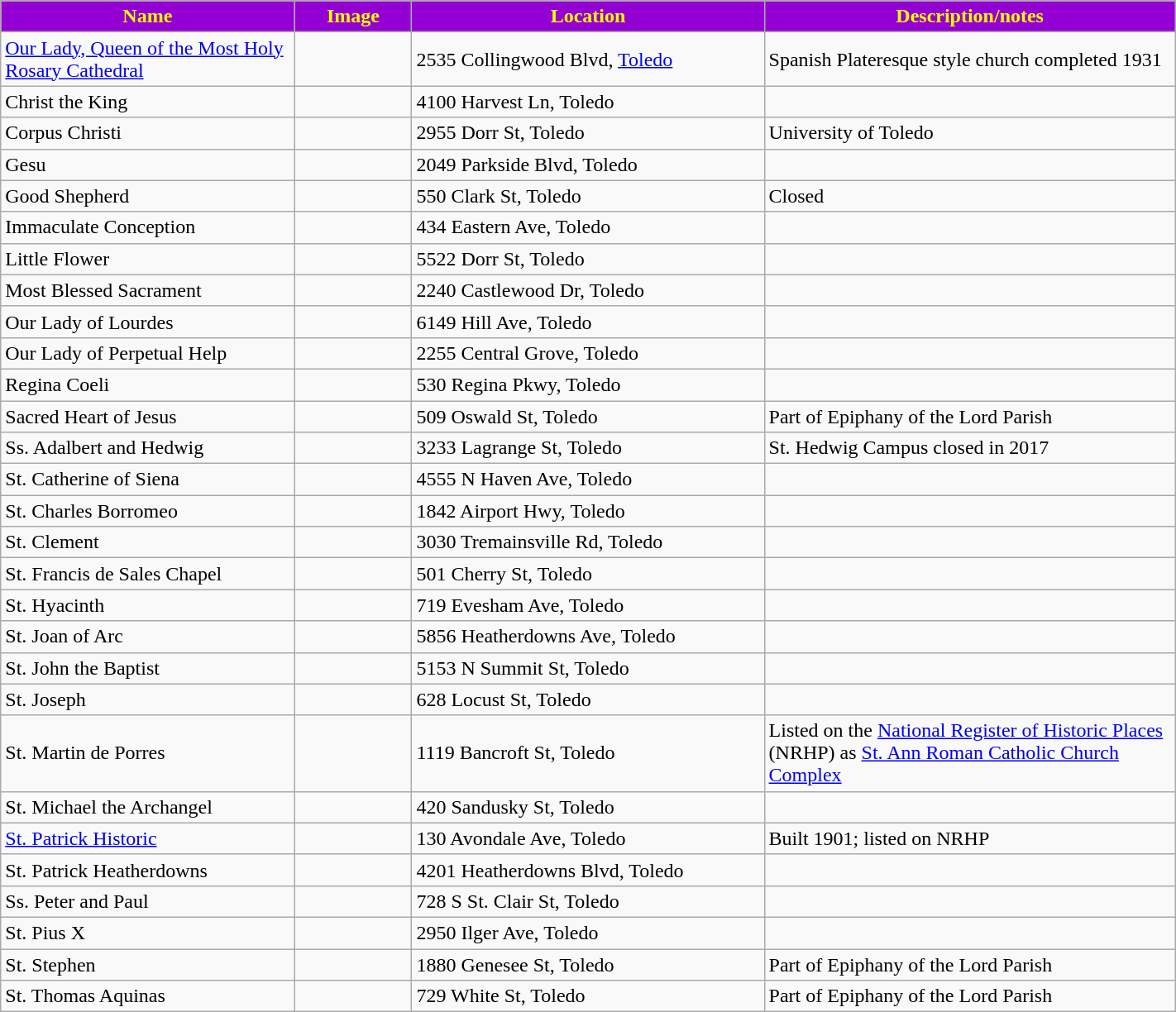<table class="wikitable sortable" style="width:75%">
<tr>
<th style="background:darkviolet; color:yellow;" width="25%"><strong>Name</strong></th>
<th style="background:darkviolet; color:yellow;" width="10%"><strong>Image</strong></th>
<th style="background:darkviolet; color:yellow;" width="30%"><strong>Location</strong></th>
<th style="background:darkviolet; color:yellow;" width="35%"><strong>Description/notes</strong></th>
</tr>
<tr>
<td><a href='#'>Our Lady, Queen of the Most Holy Rosary Cathedral</a></td>
<td></td>
<td>2535 Collingwood Blvd, <a href='#'>Toledo</a></td>
<td>Spanish Plateresque style church completed 1931</td>
</tr>
<tr>
<td>Christ the King</td>
<td></td>
<td>4100 Harvest Ln, Toledo</td>
<td></td>
</tr>
<tr>
<td>Corpus Christi</td>
<td></td>
<td>2955 Dorr St, Toledo</td>
<td>University of Toledo</td>
</tr>
<tr>
<td>Gesu</td>
<td></td>
<td>2049 Parkside Blvd, Toledo</td>
<td></td>
</tr>
<tr>
<td>Good Shepherd</td>
<td></td>
<td>550 Clark St, Toledo</td>
<td>Closed</td>
</tr>
<tr>
<td>Immaculate Conception</td>
<td></td>
<td>434 Eastern Ave, Toledo</td>
<td></td>
</tr>
<tr>
<td>Little Flower</td>
<td></td>
<td>5522 Dorr St, Toledo</td>
<td></td>
</tr>
<tr>
<td>Most Blessed Sacrament</td>
<td></td>
<td>2240 Castlewood Dr, Toledo</td>
<td></td>
</tr>
<tr>
<td>Our Lady of Lourdes</td>
<td></td>
<td>6149 Hill Ave, Toledo</td>
<td></td>
</tr>
<tr>
<td>Our Lady of Perpetual Help</td>
<td></td>
<td>2255 Central Grove, Toledo</td>
<td></td>
</tr>
<tr>
<td>Regina Coeli</td>
<td></td>
<td>530 Regina Pkwy, Toledo</td>
<td></td>
</tr>
<tr>
<td>Sacred Heart of Jesus</td>
<td></td>
<td>509 Oswald St, Toledo</td>
<td>Part of Epiphany of the Lord Parish</td>
</tr>
<tr>
<td>Ss. Adalbert and Hedwig</td>
<td></td>
<td>3233 Lagrange St, Toledo</td>
<td>St. Hedwig Campus closed in 2017</td>
</tr>
<tr>
<td>St. Catherine of Siena</td>
<td></td>
<td>4555 N Haven Ave, Toledo</td>
<td></td>
</tr>
<tr>
<td>St. Charles Borromeo</td>
<td></td>
<td>1842 Airport Hwy, Toledo</td>
<td></td>
</tr>
<tr>
<td>St. Clement</td>
<td></td>
<td>3030 Tremainsville Rd, Toledo</td>
<td></td>
</tr>
<tr>
<td>St. Francis de Sales Chapel</td>
<td></td>
<td>501 Cherry St, Toledo</td>
<td></td>
</tr>
<tr>
<td>St. Hyacinth</td>
<td></td>
<td>719 Evesham Ave, Toledo</td>
<td></td>
</tr>
<tr>
<td>St. Joan of Arc</td>
<td></td>
<td>5856 Heatherdowns Ave, Toledo</td>
<td></td>
</tr>
<tr>
<td>St. John the Baptist</td>
<td></td>
<td>5153 N Summit St, Toledo</td>
<td></td>
</tr>
<tr>
<td>St. Joseph</td>
<td></td>
<td>628 Locust St, Toledo</td>
<td></td>
</tr>
<tr>
<td>St. Martin de Porres</td>
<td></td>
<td>1119 Bancroft St, Toledo</td>
<td>Listed on the <a href='#'>National Register of Historic Places</a> (NRHP) as <a href='#'>St. Ann Roman Catholic Church Complex</a></td>
</tr>
<tr>
<td>St. Michael the Archangel</td>
<td></td>
<td>420 Sandusky St, Toledo</td>
<td></td>
</tr>
<tr>
<td><a href='#'>St. Patrick Historic</a></td>
<td></td>
<td>130 Avondale Ave, Toledo</td>
<td>Built 1901; listed on NRHP</td>
</tr>
<tr>
<td>St. Patrick Heatherdowns</td>
<td></td>
<td>4201 Heatherdowns Blvd, Toledo</td>
<td></td>
</tr>
<tr>
<td>Ss. Peter and Paul</td>
<td></td>
<td>728 S St. Clair St, Toledo</td>
<td></td>
</tr>
<tr>
<td>St. Pius X</td>
<td></td>
<td>2950 Ilger Ave, Toledo</td>
<td></td>
</tr>
<tr>
<td>St. Stephen</td>
<td></td>
<td>1880 Genesee St, Toledo</td>
<td>Part of Epiphany of the Lord Parish</td>
</tr>
<tr>
<td>St. Thomas Aquinas</td>
<td></td>
<td>729 White St, Toledo</td>
<td>Part of Epiphany of the Lord Parish</td>
</tr>
</table>
